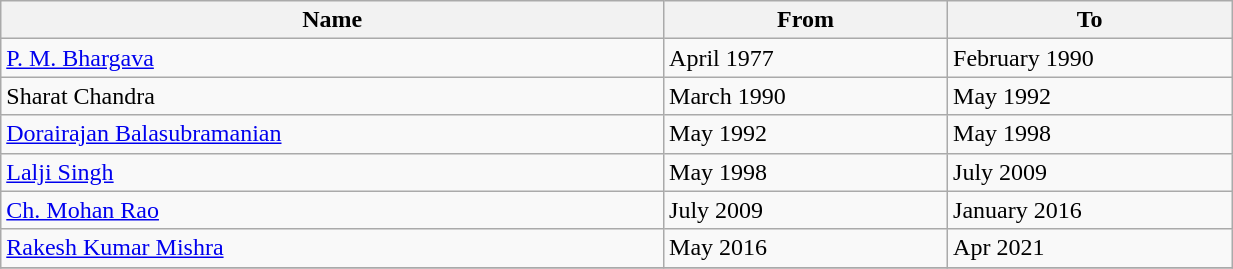<table class="wikitable plainrowheaders sortable" style="width:65%">
<tr>
<th scope="col" style="width:35%">Name</th>
<th scope="col" style="width:15%">From</th>
<th scope="col" style="width:15%">To</th>
</tr>
<tr>
<td><a href='#'>P. M. Bhargava</a></td>
<td>April 1977</td>
<td>February 1990</td>
</tr>
<tr>
<td>Sharat Chandra</td>
<td>March 1990</td>
<td>May 1992</td>
</tr>
<tr>
<td><a href='#'>Dorairajan Balasubramanian</a></td>
<td>May 1992</td>
<td>May 1998</td>
</tr>
<tr>
<td><a href='#'>Lalji Singh</a></td>
<td>May 1998</td>
<td>July 2009</td>
</tr>
<tr>
<td><a href='#'>Ch. Mohan Rao</a></td>
<td>July 2009</td>
<td>January 2016</td>
</tr>
<tr>
<td><a href='#'>Rakesh Kumar Mishra</a></td>
<td>May 2016</td>
<td>Apr 2021</td>
</tr>
<tr>
</tr>
</table>
